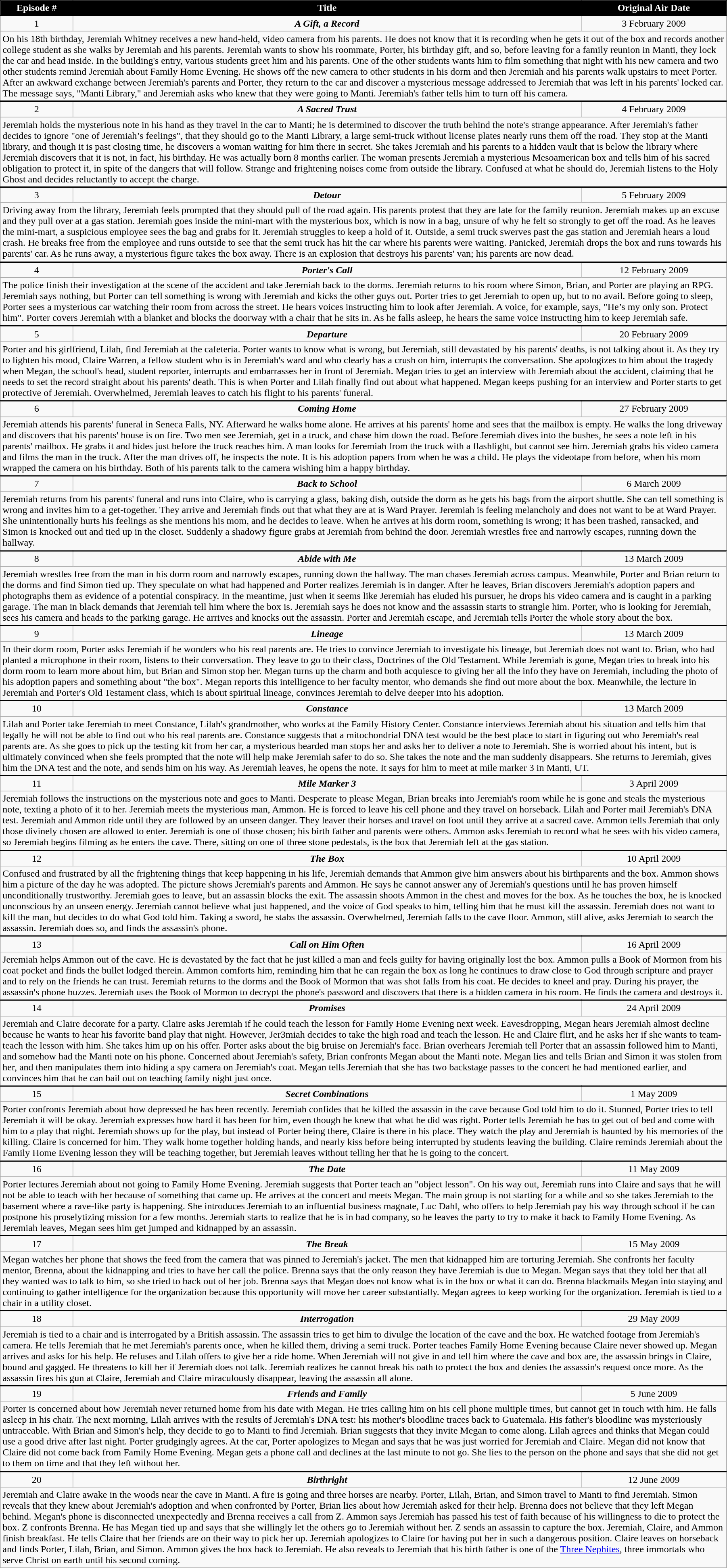<table class="wikitable" width="95%">
<tr>
<th style="background-color: black; color: white; border: 1px solid black;" width="10%">Episode #</th>
<th style="background-color: black; color: white; border: 1px solid black;" width="70%">Title</th>
<th style="background-color: black; color: white; border: 1px solid black;" width="20%">Original Air Date</th>
</tr>
<tr>
<td style="text-align: center;">1</td>
<td style="text-align: center;"><strong><em>A Gift, a Record</em></strong></td>
<td style="text-align: center;">3 February 2009</td>
</tr>
<tr>
<td colspan="3" style="border-bottom: 2px solid black;">On his 18th birthday, Jeremiah Whitney receives a new hand-held, video camera from his parents.  He does not know that it is recording when he gets it out of the box and records another college student as she walks by Jeremiah and his parents.  Jeremiah wants to show his roommate, Porter, his birthday gift, and so, before leaving for a family reunion in Manti, they lock the car and head inside.  In the building's entry, various students greet him and his parents.  One of the other students wants him to film something that night with his new camera and two other students remind Jeremiah about Family Home Evening.  He shows off the new camera to other students in his dorm and then Jeremiah and his parents walk upstairs to meet Porter.  After an awkward exchange between Jeremiah's parents and Porter, they return to the car and discover a mysterious message addressed to Jeremiah that was left in his parents' locked car.  The message says, "Manti Library," and Jeremiah asks who knew that they were going to Manti.  Jeremiah's father tells him to turn off his camera.</td>
</tr>
<tr>
<td style="text-align: center;">2</td>
<td style="text-align: center;"><strong><em>A Sacred Trust</em></strong></td>
<td style="text-align: center;">4 February 2009</td>
</tr>
<tr>
<td colspan="3" style="border-bottom: 2px solid black;">Jeremiah holds the mysterious note in his hand as they travel in the car to Manti; he is determined to discover the truth behind the note's strange appearance.  After Jeremiah's father decides to ignore "one of Jeremiah’s feelings", that they should go to the Manti Library, a large semi-truck without license plates nearly runs them off the road.  They stop at the Manti library, and though it is past closing time, he discovers a woman waiting for him there in secret.  She takes Jeremiah and his parents to a hidden vault that is below the library where Jeremiah discovers that it is not, in fact, his birthday.  He was actually born 8 months earlier.  The woman presents Jeremiah a mysterious Mesoamerican box and tells him of his sacred obligation to protect it, in spite of the dangers that will follow.  Strange and frightening noises come from outside the library.  Confused at what he should do, Jeremiah listens to the Holy Ghost and decides reluctantly to accept the charge.</td>
</tr>
<tr>
<td style="text-align: center;">3</td>
<td style="text-align: center;"><strong><em>Detour</em></strong></td>
<td style="text-align: center;">5 February 2009</td>
</tr>
<tr>
<td colspan="3" style="border-bottom: 2px solid black;">Driving away from the library, Jeremiah feels prompted that they should pull of the road again.  His parents protest that they are late for the family reunion.  Jeremiah makes up an excuse and they pull over at a gas station.  Jeremiah goes inside the mini-mart with the mysterious box, which is now in a bag, unsure of why he felt so strongly to get off the road.  As he leaves the mini-mart, a suspicious employee sees the bag and grabs for it.  Jeremiah struggles to keep a hold of it.  Outside, a semi truck swerves past the gas station and Jeremiah hears a loud crash.  He breaks free from the employee and runs outside to see that the semi truck has hit the car where his parents were waiting.  Panicked, Jeremiah drops the box and runs towards his parents' car.  As he runs away, a mysterious figure takes the box away.  There is an explosion that destroys his parents' van; his parents are now dead.</td>
</tr>
<tr>
<td style="text-align: center;">4</td>
<td style="text-align: center;"><strong><em>Porter's Call</em></strong></td>
<td style="text-align: center;">12 February 2009</td>
</tr>
<tr>
<td colspan="3" style="border-bottom: 2px solid black;">The police finish their investigation at the scene of the accident and take Jeremiah back to the dorms.  Jeremiah returns to his room where Simon, Brian, and Porter are playing an RPG.  Jeremiah says nothing, but Porter can tell something is wrong with Jeremiah and kicks the other guys out.  Porter tries to get Jeremiah to open up, but to no avail.  Before going to sleep, Porter sees a mysterious car watching their room from across the street.  He hears voices instructing him to look after Jeremiah.  A voice, for example, says, "He’s my only son.  Protect him".  Porter covers Jeremiah with a blanket and blocks the doorway with a chair that he sits in.  As he falls asleep, he hears the same voice instructing him to keep Jeremiah safe.</td>
</tr>
<tr>
<td style="text-align: center;">5</td>
<td style="text-align: center;"><strong><em>Departure</em></strong></td>
<td style="text-align: center;">20 February 2009</td>
</tr>
<tr>
<td colspan="3" style="border-bottom: 2px solid black;">Porter and his girlfriend, Lilah, find Jeremiah at the cafeteria.  Porter wants to know what is wrong, but Jeremiah, still devastated by his parents' deaths, is not talking about it.  As they try to lighten his mood, Claire Warren, a fellow student who is in Jeremiah's ward and who clearly has a crush on him, interrupts the conversation.  She apologizes to him about the tragedy when Megan, the school's head, student reporter, interrupts and embarrasses her in front of Jeremiah.  Megan tries to get an interview with Jeremiah about the accident, claiming that he needs to set the record straight about his parents' death.  This is when Porter and Lilah finally find out about what happened.  Megan keeps pushing for an interview and Porter starts to get protective of Jeremiah.  Overwhelmed, Jeremiah leaves to catch his flight to his parents' funeral.</td>
</tr>
<tr>
<td style="text-align: center;">6</td>
<td style="text-align: center;"><strong><em>Coming Home</em></strong></td>
<td style="text-align: center;">27 February 2009</td>
</tr>
<tr>
<td colspan="3" style="border-bottom: 2px solid black;">Jeremiah attends his parents' funeral in Seneca Falls, NY.  Afterward he walks home alone.  He arrives at his parents' home and sees that the mailbox is empty.  He walks the long driveway and discovers that his parents' house is on fire.  Two men see Jeremiah, get in a truck, and chase him down the road.  Before Jeremiah dives into the bushes, he sees a note left in his parents' mailbox.  He grabs it and hides just before the truck reaches him.  A man looks for Jeremiah from the truck with a flashlight, but cannot see him.  Jeremiah grabs his video camera and films the man in the truck.  After the man drives off, he inspects the note.  It is his adoption papers from when he was a child.  He plays the videotape from before, when his mom wrapped the camera on his birthday.  Both of his parents talk to the camera wishing him a happy birthday.</td>
</tr>
<tr>
<td style="text-align: center;">7</td>
<td style="text-align: center;"><strong><em>Back to School</em></strong></td>
<td style="text-align: center;">6 March 2009</td>
</tr>
<tr>
<td colspan="3" style="border-bottom: 2px solid black;">Jeremiah returns from his parents' funeral and runs into Claire, who is carrying a glass, baking dish, outside the dorm as he gets his bags from the airport shuttle.  She can tell something is wrong and invites him to a get-together.  They arrive and Jeremiah finds out that what they are at is Ward Prayer.  Jeremiah is feeling melancholy and does not want to be at Ward Prayer.  She unintentionally hurts his feelings as she mentions his mom, and he decides to leave.  When he arrives at his dorm room, something is wrong; it has been trashed, ransacked, and Simon is knocked out and tied up in the closet.  Suddenly a shadowy figure grabs at Jeremiah from behind the door.  Jeremiah wrestles free and narrowly escapes, running down the hallway.</td>
</tr>
<tr>
<td style="text-align: center;">8</td>
<td style="text-align: center;"><strong><em>Abide with Me</em></strong></td>
<td style="text-align: center;">13 March 2009</td>
</tr>
<tr>
<td colspan="3" style="border-bottom: 2px solid black;">Jeremiah wrestles free from the man in his dorm room and narrowly escapes, running down the hallway.  The man chases Jeremiah across campus.  Meanwhile, Porter and Brian return to the dorms and find Simon tied up.  They speculate on what had happened and Porter realizes Jeremiah is in danger.  After he leaves, Brian discovers Jeremiah's adoption papers and photographs them as evidence of a potential conspiracy. In the meantime, just when it seems like Jeremiah has eluded his pursuer, he drops his video camera and is caught in a parking garage.  The man in black demands that Jeremiah tell him where the box is.  Jeremiah says he does not know and the assassin starts to strangle him.  Porter, who is looking for Jeremiah, sees his camera and heads to the parking garage.  He arrives and knocks out the assassin.  Porter and Jeremiah escape, and Jeremiah tells Porter the whole story about the box.</td>
</tr>
<tr>
<td style="text-align: center;">9</td>
<td style="text-align: center;"><strong><em>Lineage</em></strong></td>
<td style="text-align: center;">13 March 2009</td>
</tr>
<tr>
<td colspan="3" style="border-bottom: 2px solid black;">In their dorm room, Porter asks Jeremiah if he wonders who his real parents are.  He tries to convince Jeremiah to investigate his lineage, but Jeremiah does not want to.  Brian, who had planted a microphone in their room, listens to their conversation.  They leave to go to their class, Doctrines of the Old Testament.  While Jeremiah is gone, Megan tries to break into his dorm room to learn more about him, but Brian and Simon stop her.  Megan turns up the charm and both acquiesce to giving her all the info they have on Jeremiah, including the photo of his adoption papers and something about "the box".  Megan reports this intelligence to her faculty mentor, who demands she find out more about the box.  Meanwhile, the lecture in Jeremiah and Porter's Old Testament class, which is about spiritual lineage, convinces Jeremiah to delve deeper into his adoption.</td>
</tr>
<tr>
<td style="text-align: center;">10</td>
<td style="text-align: center;"><strong><em>Constance</em></strong></td>
<td style="text-align: center;">13 March 2009</td>
</tr>
<tr>
<td colspan="3" style="border-bottom: 2px solid black;">Lilah and Porter take Jeremiah to meet Constance, Lilah's grandmother, who works at the Family History Center.  Constance interviews Jeremiah about his situation and tells him that legally he will not be able to find out who his real parents are.  Constance suggests that a mitochondrial DNA test would be the best place to start in figuring out who Jeremiah's real parents are.  As she goes to pick up the testing kit from her car, a mysterious bearded man stops her and asks her to deliver a note to Jeremiah.  She is worried about his intent, but is ultimately convinced when she feels prompted that the note will help make Jeremiah safer to do so.  She takes the note and the man suddenly disappears.  She returns to Jeremiah, gives him the DNA test and the note, and sends him on his way.  As Jeremiah leaves, he opens the note.  It says for him to meet at mile marker 3 in Manti, UT.</td>
</tr>
<tr>
<td style="text-align: center;">11</td>
<td style="text-align: center;"><strong><em>Mile Marker 3</em></strong></td>
<td style="text-align: center;">3 April 2009</td>
</tr>
<tr>
<td colspan="3" style="border-bottom: 2px solid black;">Jeremiah follows the instructions on the mysterious note and goes to Manti.  Desperate to please Megan, Brian breaks into Jeremiah's room while he is gone and steals the mysterious note, texting a photo of it to her.  Jeremiah meets the mysterious man, Ammon.  He is forced to leave his cell phone and they travel on horseback.  Lilah and Porter mail Jeremiah's DNA test.  Jeremiah and Ammon ride until they are followed by an unseen danger.  They leaver their horses and travel on foot until they arrive at a sacred cave.  Ammon tells Jeremiah that only those divinely chosen are allowed to enter.  Jeremiah is one of those chosen; his birth father and parents were others.  Ammon asks Jeremiah to record what he sees with his video camera, so Jeremiah begins filming as he enters the cave.  There, sitting on one of three stone pedestals, is the box that Jeremiah left at the gas station.</td>
</tr>
<tr>
<td style="text-align: center;">12</td>
<td style="text-align: center;"><strong><em>The Box</em></strong></td>
<td style="text-align: center;">10 April 2009</td>
</tr>
<tr>
<td colspan="3" style="border-bottom: 2px solid black;">Confused and frustrated by all the frightening things that keep happening in his life, Jeremiah demands that Ammon give him answers about his birthparents and the box.  Ammon shows him a picture of the day he was adopted.  The picture shows Jeremiah's parents and Ammon.  He says he cannot answer any of Jeremiah's questions until he has proven himself unconditionally trustworthy.  Jeremiah goes to leave, but an assassin blocks the exit.  The assassin shoots Ammon in the chest and moves for the box.  As he touches the box, he is knocked unconscious by an unseen energy.  Jeremiah cannot believe what just happened, and the voice of God speaks to him, telling him that he must kill the assassin.  Jeremiah does not want to kill the man, but decides to do what God told him.  Taking a sword, he stabs the assassin.  Overwhelmed, Jeremiah falls to the cave floor.  Ammon, still alive, asks Jeremiah to search the assassin.  Jeremiah does so, and finds the assassin's phone.</td>
</tr>
<tr>
<td style="text-align: center;">13</td>
<td style="text-align: center;"><strong><em>Call on Him Often</em></strong></td>
<td style="text-align: center;">16 April 2009</td>
</tr>
<tr>
<td colspan="3" style="border-bottom: 2px solid black;">Jeremiah helps Ammon out of the cave.  He is devastated by the fact that he just killed a man and feels guilty for having originally lost the box.  Ammon pulls a Book of Mormon from his coat pocket and finds the bullet lodged therein.  Ammon comforts him, reminding him that he can regain the box as long he continues to draw close to God through scripture and prayer and to rely on the friends he can trust.  Jeremiah returns to the dorms and the Book of Mormon that was shot falls from his coat.  He decides to kneel and pray.  During his prayer, the assassin's phone buzzes.  Jeremiah uses the Book of Mormon to decrypt the phone's password and discovers that there is a hidden camera in his room.  He finds the camera and destroys it.</td>
</tr>
<tr>
<td style="text-align: center;">14</td>
<td style="text-align: center;"><strong><em>Promises</em></strong></td>
<td style="text-align: center;">24 April 2009</td>
</tr>
<tr>
<td colspan="3" style="border-bottom: 2px solid black;">Jeremiah and Claire decorate for a party.  Claire asks Jeremiah if he could teach the lesson for Family Home Evening next week.  Eavesdropping, Megan hears Jeremiah almost decline because he wants to hear his favorite band play that night.  However, Jer3miah decides to take the high road and teach the lesson.  He and Claire flirt, and he asks her if she wants to team-teach the lesson with him.  She takes him up on his offer.  Porter asks about the big bruise on Jeremiah's face.  Brian overhears Jeremiah tell Porter that an assassin followed him to Manti, and somehow had the Manti note on his phone.  Concerned about Jeremiah's safety, Brian confronts Megan about the Manti note.  Megan lies and tells Brian and Simon it was stolen from her, and then manipulates them into hiding a spy camera on Jeremiah's coat.  Megan tells Jeremiah that she has two backstage passes to the concert he had mentioned earlier, and convinces him that he can bail out on teaching family night just once.</td>
</tr>
<tr>
<td style="text-align: center;">15</td>
<td style="text-align: center;"><strong><em>Secret Combinations</em></strong></td>
<td style="text-align: center;">1 May 2009</td>
</tr>
<tr>
<td colspan="3" style="border-bottom: 2px solid black;">Porter confronts Jeremiah about how depressed he has been recently.  Jeremiah confides that he killed the assassin in the cave because God told him to do it.  Stunned, Porter tries to tell Jeremiah it will be okay.  Jeremiah expresses how hard it has been for him, even though he knew that what he did was right.  Porter tells Jeremiah he has to get out of bed and come with him to a play that night.  Jeremiah shows up for the play, but instead of Porter being there, Claire is there in his place.  They watch the play and Jeremiah is haunted by his memories of the killing.  Claire is concerned for him.  They walk home together holding hands, and nearly kiss before being interrupted by students leaving the building.  Claire reminds Jeremiah about the Family Home Evening lesson they will be teaching together, but Jeremiah leaves without telling her that he is going to the concert.</td>
</tr>
<tr>
<td style="text-align: center;">16</td>
<td style="text-align: center;"><strong><em>The Date</em></strong></td>
<td style="text-align: center;">11 May 2009</td>
</tr>
<tr>
<td colspan="3" style="border-bottom: 2px solid black;">Porter lectures Jeremiah about not going to Family Home Evening.  Jeremiah suggests that Porter teach an "object lesson".  On his way out, Jeremiah runs into Claire and says that he will not be able to teach with her because of something that came up.  He arrives at the concert and meets Megan.  The main group is not starting for a while and so she takes Jeremiah to the basement where a rave-like party is happening.  She introduces Jeremiah to an influential business magnate, Luc Dahl, who offers to help Jeremiah pay his way through school if he can postpone his proselytizing mission for a few months.  Jeremiah starts to realize that he is in bad company, so he leaves the party to try to make it back to Family Home Evening.  As Jeremiah leaves, Megan sees him get jumped and kidnapped by an assassin.</td>
</tr>
<tr>
<td style="text-align: center;">17</td>
<td style="text-align: center;"><strong><em>The Break</em></strong></td>
<td style="text-align: center;">15 May 2009</td>
</tr>
<tr>
<td colspan="3" style="border-bottom: 2px solid black;">Megan watches her phone that shows the feed from the camera that was pinned to Jeremiah's jacket.  The men that kidnapped him are torturing Jeremiah.  She confronts her faculty mentor, Brenna, about the kidnapping and tries to have her call the police.  Brenna says that the only reason they have Jeremiah is due to Megan.  Megan says that they told her that all they wanted was to talk to him, so she tried to back out of her job.  Brenna says that Megan does not know what is in the box or what it can do.  Brenna blackmails Megan into staying and continuing to gather intelligence for the organization because this opportunity will move her career substantially.  Megan agrees to keep working for the organization.  Jeremiah is tied to a chair in a utility closet.</td>
</tr>
<tr>
<td style="text-align: center;">18</td>
<td style="text-align: center;"><strong><em>Interrogation</em></strong></td>
<td style="text-align: center;">29 May 2009</td>
</tr>
<tr>
<td colspan="3" style="border-bottom: 2px solid black;">Jeremiah is tied to a chair and is interrogated by a British assassin.  The assassin tries to get him to divulge the location of the cave and the box.  He watched footage from Jeremiah's camera.  He tells Jeremiah that he met Jeremiah's parents once, when he killed them, driving a semi truck.  Porter teaches Family Home Evening because Claire never showed up.  Megan arrives and asks for his help.  He refuses and Lilah offers to give her a ride home.  When Jeremiah will not give in and tell him where the cave and box are, the assassin brings in Claire, bound and gagged.  He threatens to kill her if Jeremiah does not talk.  Jeremiah realizes he cannot break his oath to protect the box and denies the assassin's request once more.  As the assassin fires his gun at Claire, Jeremiah and Claire miraculously disappear, leaving the assassin all alone.</td>
</tr>
<tr>
<td style="text-align: center;">19</td>
<td style="text-align: center;"><strong><em>Friends and Family</em></strong></td>
<td style="text-align: center;">5 June 2009</td>
</tr>
<tr>
<td colspan="3" style="border-bottom: 2px solid black;">Porter is concerned about how Jeremiah never returned home from his date with Megan.  He tries calling him on his cell phone multiple times, but cannot get in touch with him.  He falls asleep in his chair.  The next morning, Lilah arrives with the results of Jeremiah's DNA test: his mother's bloodline traces back to Guatemala.  His father's bloodline was mysteriously untraceable.  With Brian and Simon's help, they decide to go to Manti to find Jeremiah.  Brian suggests that they invite Megan to come along.  Lilah agrees and thinks that Megan could use a good drive after last night.  Porter grudgingly agrees.  At the car, Porter apologizes to Megan and says that he was just worried for Jeremiah and Claire.  Megan did not know that Claire did not come back from Family Home Evening.  Megan gets a phone call and declines at the last minute to not go.  She lies to the person on the phone and says that she did not get to them on time and that they left without her.</td>
</tr>
<tr>
<td style="text-align: center;">20</td>
<td style="text-align: center;"><strong><em>Birthright</em></strong></td>
<td style="text-align: center;">12 June 2009</td>
</tr>
<tr>
<td colspan="3">Jeremiah and Claire awake in the woods near the cave in Manti.  A fire is going and three horses are nearby.  Porter, Lilah, Brian, and Simon travel to Manti to find Jeremiah.  Simon reveals that they knew about Jeremiah's adoption and when confronted by Porter, Brian lies about how Jeremiah asked for their help.  Brenna does not believe that they left Megan behind.  Megan's phone is disconnected unexpectedly and Brenna receives a call from Z.  Ammon says Jeremiah has passed his test of faith because of his willingness to die to protect the box.  Z confronts Brenna.  He has Megan tied up and says that she willingly let the others go to Jeremiah without her.  Z sends an assassin to capture the box.  Jeremiah, Claire, and Ammon finish breakfast.  He tells Claire that her friends are on their way to pick her up.  Jeremiah apologizes to Claire for having put her in such a dangerous position.  Claire leaves on horseback and finds Porter, Lilah, Brian, and Simon.  Ammon gives the box back to Jeremiah.  He also reveals to Jeremiah that his birth father is one of the <a href='#'>Three Nephites</a>, three immortals who serve Christ on earth until his second coming.</td>
</tr>
</table>
